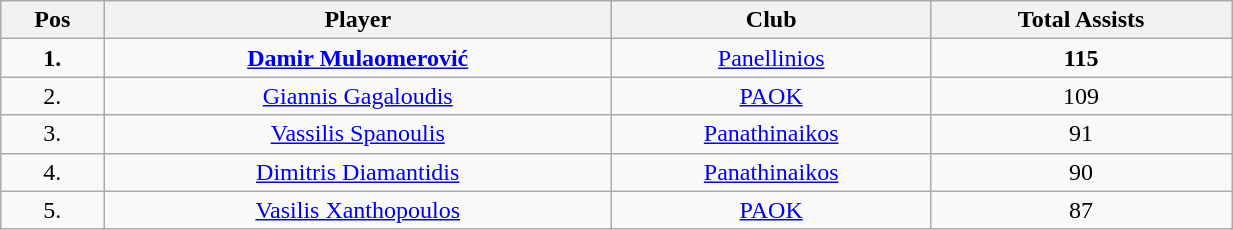<table class="wikitable" style="text-align: center;" width="65%">
<tr>
<th>Pos</th>
<th>Player</th>
<th>Club</th>
<th>Total Assists</th>
</tr>
<tr>
<td align="center"><strong>1.</strong></td>
<td> <strong><a href='#'>Damir Mulaomerović</a></strong></td>
<td><a href='#'>Panellinios</a></td>
<td align="center"><strong>115</strong></td>
</tr>
<tr>
<td align="center">2.</td>
<td> <a href='#'>Giannis Gagaloudis</a></td>
<td><a href='#'>PAOK</a></td>
<td align="center">109</td>
</tr>
<tr>
<td align="center">3.</td>
<td> <a href='#'>Vassilis Spanoulis</a></td>
<td><a href='#'>Panathinaikos</a></td>
<td align="center">91</td>
</tr>
<tr>
<td align="center">4.</td>
<td> <a href='#'>Dimitris Diamantidis</a></td>
<td><a href='#'>Panathinaikos</a></td>
<td align="center">90</td>
</tr>
<tr>
<td align="center">5.</td>
<td> <a href='#'>Vasilis Xanthopoulos</a></td>
<td><a href='#'>PAOK</a></td>
<td align="center">87</td>
</tr>
</table>
